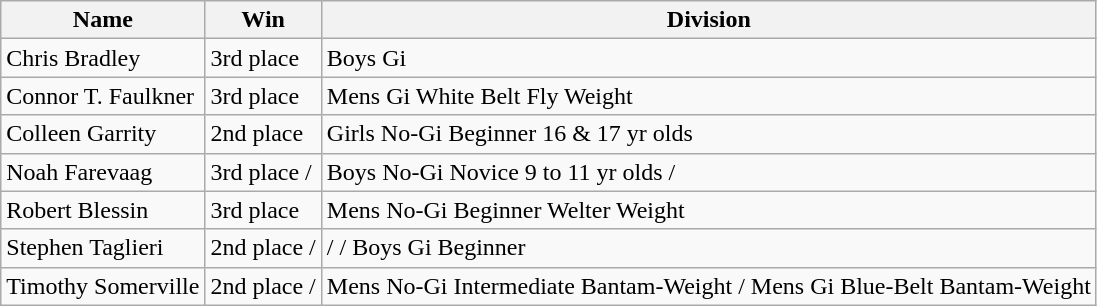<table class="wikitable">
<tr>
<th>Name</th>
<th>Win</th>
<th>Division</th>
</tr>
<tr>
<td>Chris Bradley</td>
<td>3rd place</td>
<td>Boys Gi </td>
</tr>
<tr>
<td>Connor T. Faulkner</td>
<td>3rd place</td>
<td>Mens Gi White Belt Fly Weight</td>
</tr>
<tr>
<td>Colleen Garrity</td>
<td>2nd place</td>
<td>Girls No-Gi Beginner  16 & 17 yr olds</td>
</tr>
<tr>
<td>Noah Farevaag</td>
<td>3rd place / </td>
<td>Boys No-Gi Novice  9 to 11 yr olds / </td>
</tr>
<tr>
<td>Robert Blessin</td>
<td>3rd place</td>
<td>Mens No-Gi Beginner Welter Weight</td>
</tr>
<tr>
<td>Stephen Taglieri</td>
<td>2nd place / </td>
<td> /  / Boys Gi Beginner</td>
</tr>
<tr>
<td>Timothy Somerville</td>
<td>2nd place / </td>
<td>Mens No-Gi Intermediate Bantam-Weight / Mens Gi Blue-Belt Bantam-Weight</td>
</tr>
</table>
